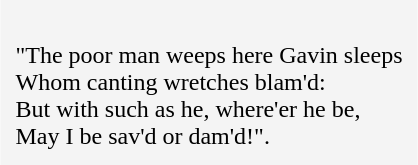<table cellpadding=10 border="0" align=center>
<tr>
<td bgcolor=#f4f4f4><br>"The poor man weeps here Gavin sleeps<br>
Whom canting wretches blam'd:<br>
But with such as he, where'er he be,<br>
May I be sav'd or dam'd!".<br></td>
</tr>
</table>
